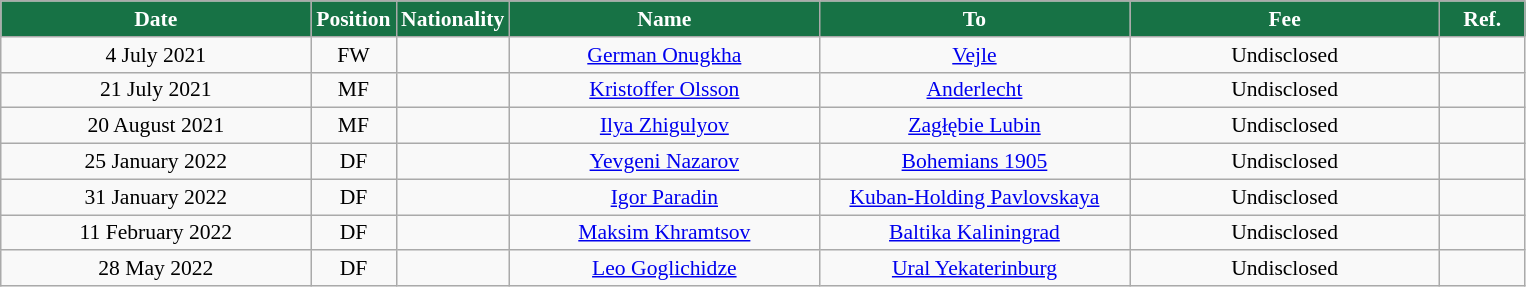<table class="wikitable"  style="text-align:center; font-size:90%; ">
<tr>
<th style="background:#177245; color:#FFFFFF; width:200px;">Date</th>
<th style="background:#177245; color:#FFFFFF; width:50px;">Position</th>
<th style="background:#177245; color:#FFFFFF; width:50px;">Nationality</th>
<th style="background:#177245; color:#FFFFFF; width:200px;">Name</th>
<th style="background:#177245; color:#FFFFFF; width:200px;">To</th>
<th style="background:#177245; color:#FFFFFF; width:200px;">Fee</th>
<th style="background:#177245; color:#FFFFFF; width:50px;">Ref.</th>
</tr>
<tr>
<td>4 July 2021</td>
<td>FW</td>
<td></td>
<td><a href='#'>German Onugkha</a></td>
<td><a href='#'>Vejle</a></td>
<td>Undisclosed</td>
<td></td>
</tr>
<tr>
<td>21 July 2021</td>
<td>MF</td>
<td></td>
<td><a href='#'>Kristoffer Olsson</a></td>
<td><a href='#'>Anderlecht</a></td>
<td>Undisclosed</td>
<td></td>
</tr>
<tr>
<td>20 August 2021</td>
<td>MF</td>
<td></td>
<td><a href='#'>Ilya Zhigulyov</a></td>
<td><a href='#'>Zagłębie Lubin</a></td>
<td>Undisclosed</td>
<td></td>
</tr>
<tr>
<td>25 January 2022</td>
<td>DF</td>
<td></td>
<td><a href='#'>Yevgeni Nazarov</a></td>
<td><a href='#'>Bohemians 1905</a></td>
<td>Undisclosed</td>
<td></td>
</tr>
<tr>
<td>31 January 2022</td>
<td>DF</td>
<td></td>
<td><a href='#'>Igor Paradin</a></td>
<td><a href='#'>Kuban-Holding Pavlovskaya</a></td>
<td>Undisclosed</td>
<td></td>
</tr>
<tr>
<td>11 February 2022</td>
<td>DF</td>
<td></td>
<td><a href='#'>Maksim Khramtsov</a></td>
<td><a href='#'>Baltika Kaliningrad</a></td>
<td>Undisclosed</td>
<td></td>
</tr>
<tr>
<td>28 May 2022</td>
<td>DF</td>
<td></td>
<td><a href='#'>Leo Goglichidze</a></td>
<td><a href='#'>Ural Yekaterinburg</a></td>
<td>Undisclosed</td>
<td></td>
</tr>
</table>
